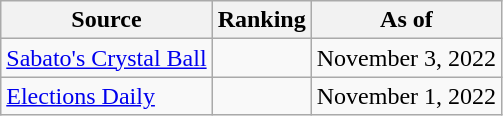<table class="wikitable" style="text-align:center">
<tr>
<th>Source</th>
<th>Ranking</th>
<th>As of</th>
</tr>
<tr>
<td align=left><a href='#'>Sabato's Crystal Ball</a></td>
<td></td>
<td>November 3, 2022</td>
</tr>
<tr>
<td align="left"><a href='#'>Elections Daily</a></td>
<td></td>
<td>November 1, 2022</td>
</tr>
</table>
